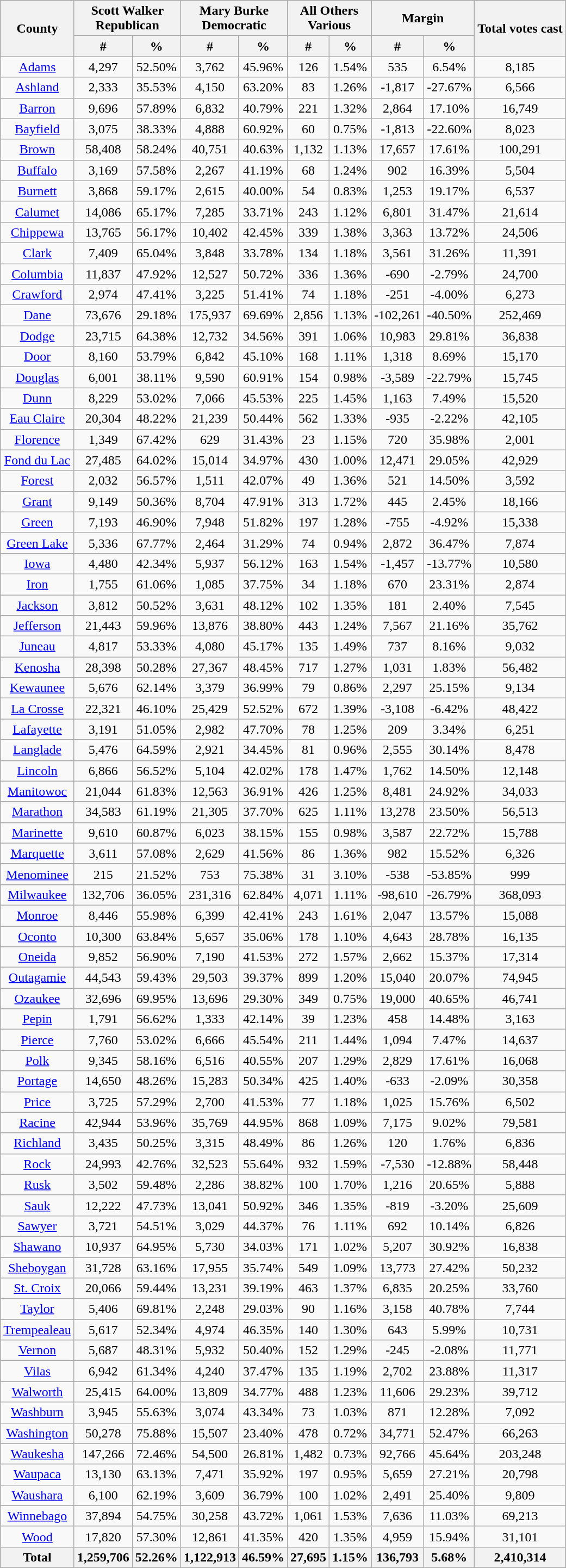<table class="wikitable sortable" style="text-align:center">
<tr>
<th rowspan="2" style="text-align:center;">County</th>
<th colspan="2" style="text-align:center;">Scott Walker<br>Republican</th>
<th colspan="2" style="text-align:center;">Mary Burke<br>Democratic</th>
<th colspan="2" style="text-align:center;">All Others<br>Various</th>
<th colspan="2" style="text-align:center;">Margin</th>
<th rowspan="2" style="text-align:center;">Total votes cast</th>
</tr>
<tr>
<th style="text-align:center;" data-sort-type="number">#</th>
<th style="text-align:center;" data-sort-type="number">%</th>
<th style="text-align:center;" data-sort-type="number">#</th>
<th style="text-align:center;" data-sort-type="number">%</th>
<th style="text-align:center;" data-sort-type="number">#</th>
<th style="text-align:center;" data-sort-type="number">%</th>
<th style="text-align:center;" data-sort-type="number">#</th>
<th style="text-align:center;" data-sort-type="number">%</th>
</tr>
<tr style="text-align:center;">
<td><a href='#'>Adams</a></td>
<td>4,297</td>
<td>52.50%</td>
<td>3,762</td>
<td>45.96%</td>
<td>126</td>
<td>1.54%</td>
<td>535</td>
<td>6.54%</td>
<td>8,185</td>
</tr>
<tr style="text-align:center;">
<td><a href='#'>Ashland</a></td>
<td>2,333</td>
<td>35.53%</td>
<td>4,150</td>
<td>63.20%</td>
<td>83</td>
<td>1.26%</td>
<td>-1,817</td>
<td>-27.67%</td>
<td>6,566</td>
</tr>
<tr style="text-align:center;">
<td><a href='#'>Barron</a></td>
<td>9,696</td>
<td>57.89%</td>
<td>6,832</td>
<td>40.79%</td>
<td>221</td>
<td>1.32%</td>
<td>2,864</td>
<td>17.10%</td>
<td>16,749</td>
</tr>
<tr style="text-align:center;">
<td><a href='#'>Bayfield</a></td>
<td>3,075</td>
<td>38.33%</td>
<td>4,888</td>
<td>60.92%</td>
<td>60</td>
<td>0.75%</td>
<td>-1,813</td>
<td>-22.60%</td>
<td>8,023</td>
</tr>
<tr style="text-align:center;">
<td><a href='#'>Brown</a></td>
<td>58,408</td>
<td>58.24%</td>
<td>40,751</td>
<td>40.63%</td>
<td>1,132</td>
<td>1.13%</td>
<td>17,657</td>
<td>17.61%</td>
<td>100,291</td>
</tr>
<tr style="text-align:center;">
<td><a href='#'>Buffalo</a></td>
<td>3,169</td>
<td>57.58%</td>
<td>2,267</td>
<td>41.19%</td>
<td>68</td>
<td>1.24%</td>
<td>902</td>
<td>16.39%</td>
<td>5,504</td>
</tr>
<tr style="text-align:center;">
<td><a href='#'>Burnett</a></td>
<td>3,868</td>
<td>59.17%</td>
<td>2,615</td>
<td>40.00%</td>
<td>54</td>
<td>0.83%</td>
<td>1,253</td>
<td>19.17%</td>
<td>6,537</td>
</tr>
<tr style="text-align:center;">
<td><a href='#'>Calumet</a></td>
<td>14,086</td>
<td>65.17%</td>
<td>7,285</td>
<td>33.71%</td>
<td>243</td>
<td>1.12%</td>
<td>6,801</td>
<td>31.47%</td>
<td>21,614</td>
</tr>
<tr style="text-align:center;">
<td><a href='#'>Chippewa</a></td>
<td>13,765</td>
<td>56.17%</td>
<td>10,402</td>
<td>42.45%</td>
<td>339</td>
<td>1.38%</td>
<td>3,363</td>
<td>13.72%</td>
<td>24,506</td>
</tr>
<tr style="text-align:center;">
<td><a href='#'>Clark</a></td>
<td>7,409</td>
<td>65.04%</td>
<td>3,848</td>
<td>33.78%</td>
<td>134</td>
<td>1.18%</td>
<td>3,561</td>
<td>31.26%</td>
<td>11,391</td>
</tr>
<tr style="text-align:center;">
<td><a href='#'>Columbia</a></td>
<td>11,837</td>
<td>47.92%</td>
<td>12,527</td>
<td>50.72%</td>
<td>336</td>
<td>1.36%</td>
<td>-690</td>
<td>-2.79%</td>
<td>24,700</td>
</tr>
<tr style="text-align:center;">
<td><a href='#'>Crawford</a></td>
<td>2,974</td>
<td>47.41%</td>
<td>3,225</td>
<td>51.41%</td>
<td>74</td>
<td>1.18%</td>
<td>-251</td>
<td>-4.00%</td>
<td>6,273</td>
</tr>
<tr style="text-align:center;">
<td><a href='#'>Dane</a></td>
<td>73,676</td>
<td>29.18%</td>
<td>175,937</td>
<td>69.69%</td>
<td>2,856</td>
<td>1.13%</td>
<td>-102,261</td>
<td>-40.50%</td>
<td>252,469</td>
</tr>
<tr style="text-align:center;">
<td><a href='#'>Dodge</a></td>
<td>23,715</td>
<td>64.38%</td>
<td>12,732</td>
<td>34.56%</td>
<td>391</td>
<td>1.06%</td>
<td>10,983</td>
<td>29.81%</td>
<td>36,838</td>
</tr>
<tr style="text-align:center;">
<td><a href='#'>Door</a></td>
<td>8,160</td>
<td>53.79%</td>
<td>6,842</td>
<td>45.10%</td>
<td>168</td>
<td>1.11%</td>
<td>1,318</td>
<td>8.69%</td>
<td>15,170</td>
</tr>
<tr style="text-align:center;">
<td><a href='#'>Douglas</a></td>
<td>6,001</td>
<td>38.11%</td>
<td>9,590</td>
<td>60.91%</td>
<td>154</td>
<td>0.98%</td>
<td>-3,589</td>
<td>-22.79%</td>
<td>15,745</td>
</tr>
<tr style="text-align:center;">
<td><a href='#'>Dunn</a></td>
<td>8,229</td>
<td>53.02%</td>
<td>7,066</td>
<td>45.53%</td>
<td>225</td>
<td>1.45%</td>
<td>1,163</td>
<td>7.49%</td>
<td>15,520</td>
</tr>
<tr style="text-align:center;">
<td><a href='#'>Eau Claire</a></td>
<td>20,304</td>
<td>48.22%</td>
<td>21,239</td>
<td>50.44%</td>
<td>562</td>
<td>1.33%</td>
<td>-935</td>
<td>-2.22%</td>
<td>42,105</td>
</tr>
<tr style="text-align:center;">
<td><a href='#'>Florence</a></td>
<td>1,349</td>
<td>67.42%</td>
<td>629</td>
<td>31.43%</td>
<td>23</td>
<td>1.15%</td>
<td>720</td>
<td>35.98%</td>
<td>2,001</td>
</tr>
<tr style="text-align:center;">
<td><a href='#'>Fond du Lac</a></td>
<td>27,485</td>
<td>64.02%</td>
<td>15,014</td>
<td>34.97%</td>
<td>430</td>
<td>1.00%</td>
<td>12,471</td>
<td>29.05%</td>
<td>42,929</td>
</tr>
<tr style="text-align:center;">
<td><a href='#'>Forest</a></td>
<td>2,032</td>
<td>56.57%</td>
<td>1,511</td>
<td>42.07%</td>
<td>49</td>
<td>1.36%</td>
<td>521</td>
<td>14.50%</td>
<td>3,592</td>
</tr>
<tr style="text-align:center;">
<td><a href='#'>Grant</a></td>
<td>9,149</td>
<td>50.36%</td>
<td>8,704</td>
<td>47.91%</td>
<td>313</td>
<td>1.72%</td>
<td>445</td>
<td>2.45%</td>
<td>18,166</td>
</tr>
<tr style="text-align:center;">
<td><a href='#'>Green</a></td>
<td>7,193</td>
<td>46.90%</td>
<td>7,948</td>
<td>51.82%</td>
<td>197</td>
<td>1.28%</td>
<td>-755</td>
<td>-4.92%</td>
<td>15,338</td>
</tr>
<tr style="text-align:center;">
<td><a href='#'>Green Lake</a></td>
<td>5,336</td>
<td>67.77%</td>
<td>2,464</td>
<td>31.29%</td>
<td>74</td>
<td>0.94%</td>
<td>2,872</td>
<td>36.47%</td>
<td>7,874</td>
</tr>
<tr style="text-align:center;">
<td><a href='#'>Iowa</a></td>
<td>4,480</td>
<td>42.34%</td>
<td>5,937</td>
<td>56.12%</td>
<td>163</td>
<td>1.54%</td>
<td>-1,457</td>
<td>-13.77%</td>
<td>10,580</td>
</tr>
<tr style="text-align:center;">
<td><a href='#'>Iron</a></td>
<td>1,755</td>
<td>61.06%</td>
<td>1,085</td>
<td>37.75%</td>
<td>34</td>
<td>1.18%</td>
<td>670</td>
<td>23.31%</td>
<td>2,874</td>
</tr>
<tr style="text-align:center;">
<td><a href='#'>Jackson</a></td>
<td>3,812</td>
<td>50.52%</td>
<td>3,631</td>
<td>48.12%</td>
<td>102</td>
<td>1.35%</td>
<td>181</td>
<td>2.40%</td>
<td>7,545</td>
</tr>
<tr style="text-align:center;">
<td><a href='#'>Jefferson</a></td>
<td>21,443</td>
<td>59.96%</td>
<td>13,876</td>
<td>38.80%</td>
<td>443</td>
<td>1.24%</td>
<td>7,567</td>
<td>21.16%</td>
<td>35,762</td>
</tr>
<tr style="text-align:center;">
<td><a href='#'>Juneau</a></td>
<td>4,817</td>
<td>53.33%</td>
<td>4,080</td>
<td>45.17%</td>
<td>135</td>
<td>1.49%</td>
<td>737</td>
<td>8.16%</td>
<td>9,032</td>
</tr>
<tr style="text-align:center;">
<td><a href='#'>Kenosha</a></td>
<td>28,398</td>
<td>50.28%</td>
<td>27,367</td>
<td>48.45%</td>
<td>717</td>
<td>1.27%</td>
<td>1,031</td>
<td>1.83%</td>
<td>56,482</td>
</tr>
<tr style="text-align:center;">
<td><a href='#'>Kewaunee</a></td>
<td>5,676</td>
<td>62.14%</td>
<td>3,379</td>
<td>36.99%</td>
<td>79</td>
<td>0.86%</td>
<td>2,297</td>
<td>25.15%</td>
<td>9,134</td>
</tr>
<tr style="text-align:center;">
<td><a href='#'>La Crosse</a></td>
<td>22,321</td>
<td>46.10%</td>
<td>25,429</td>
<td>52.52%</td>
<td>672</td>
<td>1.39%</td>
<td>-3,108</td>
<td>-6.42%</td>
<td>48,422</td>
</tr>
<tr style="text-align:center;">
<td><a href='#'>Lafayette</a></td>
<td>3,191</td>
<td>51.05%</td>
<td>2,982</td>
<td>47.70%</td>
<td>78</td>
<td>1.25%</td>
<td>209</td>
<td>3.34%</td>
<td>6,251</td>
</tr>
<tr style="text-align:center;">
<td><a href='#'>Langlade</a></td>
<td>5,476</td>
<td>64.59%</td>
<td>2,921</td>
<td>34.45%</td>
<td>81</td>
<td>0.96%</td>
<td>2,555</td>
<td>30.14%</td>
<td>8,478</td>
</tr>
<tr style="text-align:center;">
<td><a href='#'>Lincoln</a></td>
<td>6,866</td>
<td>56.52%</td>
<td>5,104</td>
<td>42.02%</td>
<td>178</td>
<td>1.47%</td>
<td>1,762</td>
<td>14.50%</td>
<td>12,148</td>
</tr>
<tr style="text-align:center;">
<td><a href='#'>Manitowoc</a></td>
<td>21,044</td>
<td>61.83%</td>
<td>12,563</td>
<td>36.91%</td>
<td>426</td>
<td>1.25%</td>
<td>8,481</td>
<td>24.92%</td>
<td>34,033</td>
</tr>
<tr style="text-align:center;">
<td><a href='#'>Marathon</a></td>
<td>34,583</td>
<td>61.19%</td>
<td>21,305</td>
<td>37.70%</td>
<td>625</td>
<td>1.11%</td>
<td>13,278</td>
<td>23.50%</td>
<td>56,513</td>
</tr>
<tr style="text-align:center;">
<td><a href='#'>Marinette</a></td>
<td>9,610</td>
<td>60.87%</td>
<td>6,023</td>
<td>38.15%</td>
<td>155</td>
<td>0.98%</td>
<td>3,587</td>
<td>22.72%</td>
<td>15,788</td>
</tr>
<tr style="text-align:center;">
<td><a href='#'>Marquette</a></td>
<td>3,611</td>
<td>57.08%</td>
<td>2,629</td>
<td>41.56%</td>
<td>86</td>
<td>1.36%</td>
<td>982</td>
<td>15.52%</td>
<td>6,326</td>
</tr>
<tr style="text-align:center;">
<td><a href='#'>Menominee</a></td>
<td>215</td>
<td>21.52%</td>
<td>753</td>
<td>75.38%</td>
<td>31</td>
<td>3.10%</td>
<td>-538</td>
<td>-53.85%</td>
<td>999</td>
</tr>
<tr style="text-align:center;">
<td><a href='#'>Milwaukee</a></td>
<td>132,706</td>
<td>36.05%</td>
<td>231,316</td>
<td>62.84%</td>
<td>4,071</td>
<td>1.11%</td>
<td>-98,610</td>
<td>-26.79%</td>
<td>368,093</td>
</tr>
<tr style="text-align:center;">
<td><a href='#'>Monroe</a></td>
<td>8,446</td>
<td>55.98%</td>
<td>6,399</td>
<td>42.41%</td>
<td>243</td>
<td>1.61%</td>
<td>2,047</td>
<td>13.57%</td>
<td>15,088</td>
</tr>
<tr style="text-align:center;">
<td><a href='#'>Oconto</a></td>
<td>10,300</td>
<td>63.84%</td>
<td>5,657</td>
<td>35.06%</td>
<td>178</td>
<td>1.10%</td>
<td>4,643</td>
<td>28.78%</td>
<td>16,135</td>
</tr>
<tr style="text-align:center;">
<td><a href='#'>Oneida</a></td>
<td>9,852</td>
<td>56.90%</td>
<td>7,190</td>
<td>41.53%</td>
<td>272</td>
<td>1.57%</td>
<td>2,662</td>
<td>15.37%</td>
<td>17,314</td>
</tr>
<tr style="text-align:center;">
<td><a href='#'>Outagamie</a></td>
<td>44,543</td>
<td>59.43%</td>
<td>29,503</td>
<td>39.37%</td>
<td>899</td>
<td>1.20%</td>
<td>15,040</td>
<td>20.07%</td>
<td>74,945</td>
</tr>
<tr style="text-align:center;">
<td><a href='#'>Ozaukee</a></td>
<td>32,696</td>
<td>69.95%</td>
<td>13,696</td>
<td>29.30%</td>
<td>349</td>
<td>0.75%</td>
<td>19,000</td>
<td>40.65%</td>
<td>46,741</td>
</tr>
<tr style="text-align:center;">
<td><a href='#'>Pepin</a></td>
<td>1,791</td>
<td>56.62%</td>
<td>1,333</td>
<td>42.14%</td>
<td>39</td>
<td>1.23%</td>
<td>458</td>
<td>14.48%</td>
<td>3,163</td>
</tr>
<tr style="text-align:center;">
<td><a href='#'>Pierce</a></td>
<td>7,760</td>
<td>53.02%</td>
<td>6,666</td>
<td>45.54%</td>
<td>211</td>
<td>1.44%</td>
<td>1,094</td>
<td>7.47%</td>
<td>14,637</td>
</tr>
<tr style="text-align:center;">
<td><a href='#'>Polk</a></td>
<td>9,345</td>
<td>58.16%</td>
<td>6,516</td>
<td>40.55%</td>
<td>207</td>
<td>1.29%</td>
<td>2,829</td>
<td>17.61%</td>
<td>16,068</td>
</tr>
<tr style="text-align:center;">
<td><a href='#'>Portage</a></td>
<td>14,650</td>
<td>48.26%</td>
<td>15,283</td>
<td>50.34%</td>
<td>425</td>
<td>1.40%</td>
<td>-633</td>
<td>-2.09%</td>
<td>30,358</td>
</tr>
<tr style="text-align:center;">
<td><a href='#'>Price</a></td>
<td>3,725</td>
<td>57.29%</td>
<td>2,700</td>
<td>41.53%</td>
<td>77</td>
<td>1.18%</td>
<td>1,025</td>
<td>15.76%</td>
<td>6,502</td>
</tr>
<tr style="text-align:center;">
<td><a href='#'>Racine</a></td>
<td>42,944</td>
<td>53.96%</td>
<td>35,769</td>
<td>44.95%</td>
<td>868</td>
<td>1.09%</td>
<td>7,175</td>
<td>9.02%</td>
<td>79,581</td>
</tr>
<tr style="text-align:center;">
<td><a href='#'>Richland</a></td>
<td>3,435</td>
<td>50.25%</td>
<td>3,315</td>
<td>48.49%</td>
<td>86</td>
<td>1.26%</td>
<td>120</td>
<td>1.76%</td>
<td>6,836</td>
</tr>
<tr style="text-align:center;">
<td><a href='#'>Rock</a></td>
<td>24,993</td>
<td>42.76%</td>
<td>32,523</td>
<td>55.64%</td>
<td>932</td>
<td>1.59%</td>
<td>-7,530</td>
<td>-12.88%</td>
<td>58,448</td>
</tr>
<tr style="text-align:center;">
<td><a href='#'>Rusk</a></td>
<td>3,502</td>
<td>59.48%</td>
<td>2,286</td>
<td>38.82%</td>
<td>100</td>
<td>1.70%</td>
<td>1,216</td>
<td>20.65%</td>
<td>5,888</td>
</tr>
<tr style="text-align:center;">
<td><a href='#'>Sauk</a></td>
<td>12,222</td>
<td>47.73%</td>
<td>13,041</td>
<td>50.92%</td>
<td>346</td>
<td>1.35%</td>
<td>-819</td>
<td>-3.20%</td>
<td>25,609</td>
</tr>
<tr style="text-align:center;">
<td><a href='#'>Sawyer</a></td>
<td>3,721</td>
<td>54.51%</td>
<td>3,029</td>
<td>44.37%</td>
<td>76</td>
<td>1.11%</td>
<td>692</td>
<td>10.14%</td>
<td>6,826</td>
</tr>
<tr style="text-align:center;">
<td><a href='#'>Shawano</a></td>
<td>10,937</td>
<td>64.95%</td>
<td>5,730</td>
<td>34.03%</td>
<td>171</td>
<td>1.02%</td>
<td>5,207</td>
<td>30.92%</td>
<td>16,838</td>
</tr>
<tr style="text-align:center;">
<td><a href='#'>Sheboygan</a></td>
<td>31,728</td>
<td>63.16%</td>
<td>17,955</td>
<td>35.74%</td>
<td>549</td>
<td>1.09%</td>
<td>13,773</td>
<td>27.42%</td>
<td>50,232</td>
</tr>
<tr style="text-align:center;">
<td><a href='#'>St. Croix</a></td>
<td>20,066</td>
<td>59.44%</td>
<td>13,231</td>
<td>39.19%</td>
<td>463</td>
<td>1.37%</td>
<td>6,835</td>
<td>20.25%</td>
<td>33,760</td>
</tr>
<tr style="text-align:center;">
<td><a href='#'>Taylor</a></td>
<td>5,406</td>
<td>69.81%</td>
<td>2,248</td>
<td>29.03%</td>
<td>90</td>
<td>1.16%</td>
<td>3,158</td>
<td>40.78%</td>
<td>7,744</td>
</tr>
<tr style="text-align:center;">
<td><a href='#'>Trempealeau</a></td>
<td>5,617</td>
<td>52.34%</td>
<td>4,974</td>
<td>46.35%</td>
<td>140</td>
<td>1.30%</td>
<td>643</td>
<td>5.99%</td>
<td>10,731</td>
</tr>
<tr style="text-align:center;">
<td><a href='#'>Vernon</a></td>
<td>5,687</td>
<td>48.31%</td>
<td>5,932</td>
<td>50.40%</td>
<td>152</td>
<td>1.29%</td>
<td>-245</td>
<td>-2.08%</td>
<td>11,771</td>
</tr>
<tr style="text-align:center;">
<td><a href='#'>Vilas</a></td>
<td>6,942</td>
<td>61.34%</td>
<td>4,240</td>
<td>37.47%</td>
<td>135</td>
<td>1.19%</td>
<td>2,702</td>
<td>23.88%</td>
<td>11,317</td>
</tr>
<tr style="text-align:center;">
<td><a href='#'>Walworth</a></td>
<td>25,415</td>
<td>64.00%</td>
<td>13,809</td>
<td>34.77%</td>
<td>488</td>
<td>1.23%</td>
<td>11,606</td>
<td>29.23%</td>
<td>39,712</td>
</tr>
<tr style="text-align:center;">
<td><a href='#'>Washburn</a></td>
<td>3,945</td>
<td>55.63%</td>
<td>3,074</td>
<td>43.34%</td>
<td>73</td>
<td>1.03%</td>
<td>871</td>
<td>12.28%</td>
<td>7,092</td>
</tr>
<tr style="text-align:center;">
<td><a href='#'>Washington</a></td>
<td>50,278</td>
<td>75.88%</td>
<td>15,507</td>
<td>23.40%</td>
<td>478</td>
<td>0.72%</td>
<td>34,771</td>
<td>52.47%</td>
<td>66,263</td>
</tr>
<tr style="text-align:center;">
<td><a href='#'>Waukesha</a></td>
<td>147,266</td>
<td>72.46%</td>
<td>54,500</td>
<td>26.81%</td>
<td>1,482</td>
<td>0.73%</td>
<td>92,766</td>
<td>45.64%</td>
<td>203,248</td>
</tr>
<tr style="text-align:center;">
<td><a href='#'>Waupaca</a></td>
<td>13,130</td>
<td>63.13%</td>
<td>7,471</td>
<td>35.92%</td>
<td>197</td>
<td>0.95%</td>
<td>5,659</td>
<td>27.21%</td>
<td>20,798</td>
</tr>
<tr style="text-align:center;">
<td><a href='#'>Waushara</a></td>
<td>6,100</td>
<td>62.19%</td>
<td>3,609</td>
<td>36.79%</td>
<td>100</td>
<td>1.02%</td>
<td>2,491</td>
<td>25.40%</td>
<td>9,809</td>
</tr>
<tr style="text-align:center;">
<td><a href='#'>Winnebago</a></td>
<td>37,894</td>
<td>54.75%</td>
<td>30,258</td>
<td>43.72%</td>
<td>1,061</td>
<td>1.53%</td>
<td>7,636</td>
<td>11.03%</td>
<td>69,213</td>
</tr>
<tr style="text-align:center;">
<td><a href='#'>Wood</a></td>
<td>17,820</td>
<td>57.30%</td>
<td>12,861</td>
<td>41.35%</td>
<td>420</td>
<td>1.35%</td>
<td>4,959</td>
<td>15.94%</td>
<td>31,101</td>
</tr>
<tr>
<th>Total</th>
<th>1,259,706</th>
<th>52.26%</th>
<th>1,122,913</th>
<th>46.59%</th>
<th>27,695</th>
<th>1.15%</th>
<th>136,793</th>
<th>5.68%</th>
<th>2,410,314</th>
</tr>
</table>
